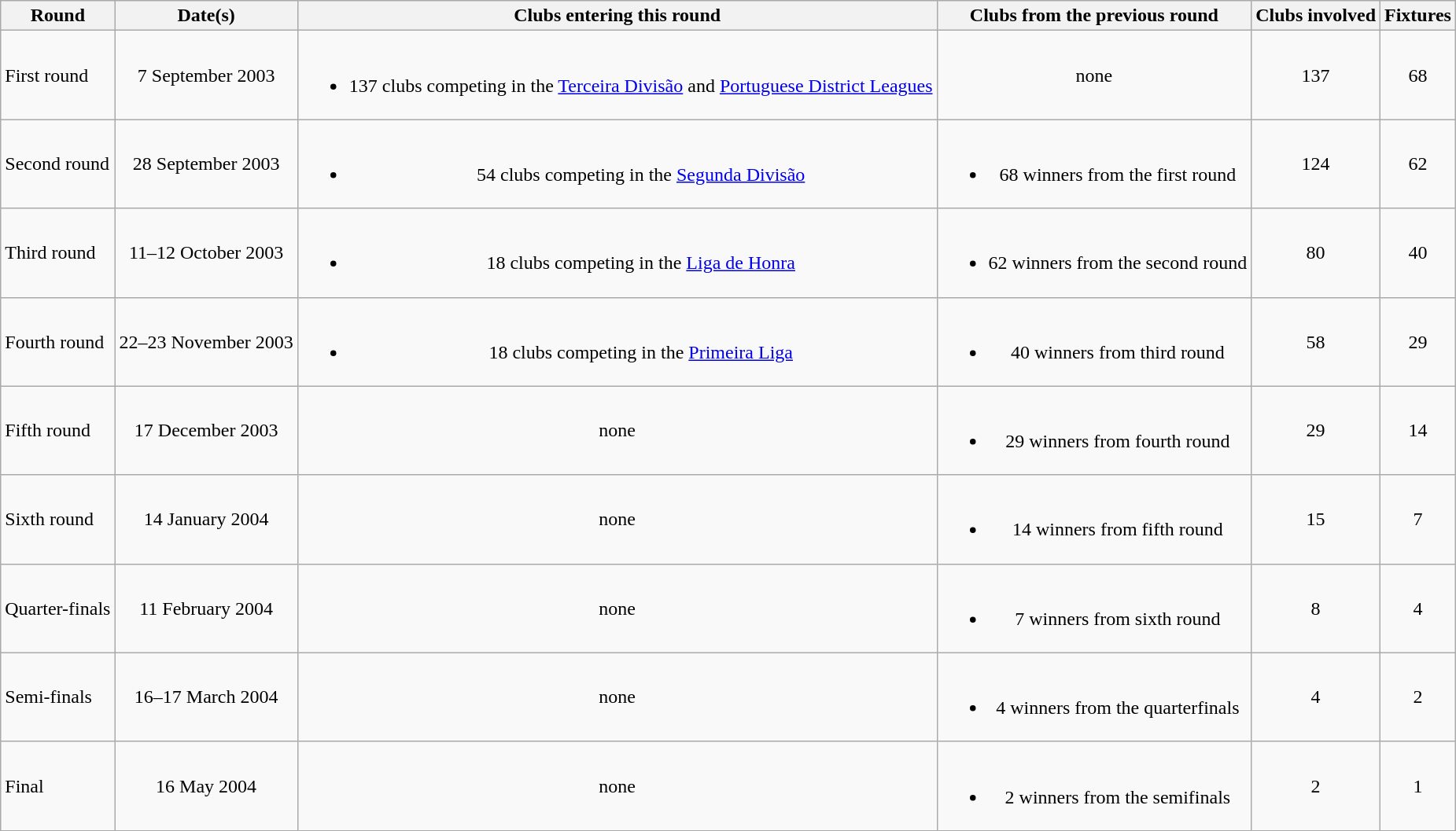<table class="wikitable" style="text-align:center">
<tr>
<th>Round</th>
<th>Date(s)</th>
<th>Clubs entering this round</th>
<th>Clubs from the previous round</th>
<th>Clubs involved</th>
<th>Fixtures</th>
</tr>
<tr>
<td align="left">First round </td>
<td>7 September 2003</td>
<td><br><ul><li>137 clubs competing in the <a href='#'>Terceira Divisão</a> and <a href='#'>Portuguese District Leagues</a></li></ul></td>
<td>none</td>
<td>137</td>
<td>68</td>
</tr>
<tr>
<td align="left">Second round </td>
<td>28 September 2003</td>
<td><br><ul><li>54 clubs competing in the <a href='#'>Segunda Divisão</a></li></ul></td>
<td><br><ul><li>68 winners from the first round</li></ul></td>
<td>124</td>
<td>62</td>
</tr>
<tr>
<td align="left">Third round</td>
<td>11–12 October 2003</td>
<td><br><ul><li>18 clubs competing in the <a href='#'>Liga de Honra</a></li></ul></td>
<td><br><ul><li>62 winners from the second round</li></ul></td>
<td>80</td>
<td>40</td>
</tr>
<tr>
<td align="left">Fourth round</td>
<td>22–23 November 2003</td>
<td><br><ul><li>18 clubs competing in the <a href='#'>Primeira Liga</a></li></ul></td>
<td><br><ul><li>40 winners from third round</li></ul></td>
<td>58</td>
<td>29</td>
</tr>
<tr>
<td align="left">Fifth round</td>
<td>17 December 2003</td>
<td>none</td>
<td><br><ul><li>29 winners from fourth round</li></ul></td>
<td>29</td>
<td>14</td>
</tr>
<tr>
<td align="left">Sixth round</td>
<td>14 January 2004</td>
<td>none</td>
<td><br><ul><li>14 winners from fifth round</li></ul></td>
<td>15</td>
<td>7</td>
</tr>
<tr>
<td align="left">Quarter-finals</td>
<td>11 February 2004</td>
<td>none</td>
<td><br><ul><li>7 winners from sixth round</li></ul></td>
<td>8</td>
<td>4</td>
</tr>
<tr>
<td align="left">Semi-finals</td>
<td>16–17 March 2004</td>
<td>none</td>
<td><br><ul><li>4 winners from the quarterfinals</li></ul></td>
<td>4</td>
<td>2</td>
</tr>
<tr>
<td align="left">Final</td>
<td>16 May 2004</td>
<td>none</td>
<td><br><ul><li>2 winners from the semifinals</li></ul></td>
<td>2</td>
<td>1</td>
</tr>
</table>
